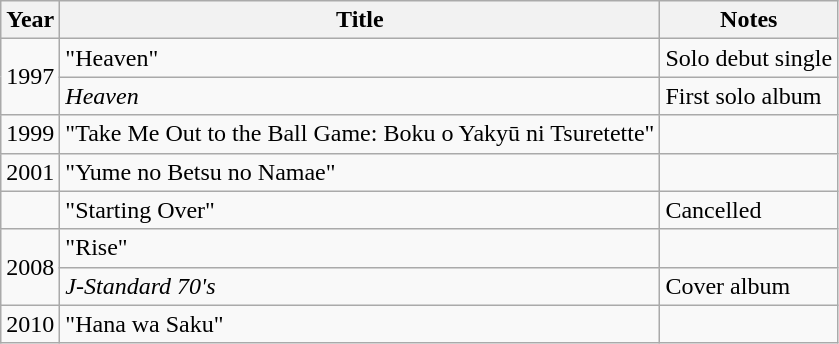<table class="wikitable">
<tr>
<th>Year</th>
<th>Title</th>
<th>Notes</th>
</tr>
<tr>
<td rowspan="2">1997</td>
<td>"Heaven"</td>
<td>Solo debut single</td>
</tr>
<tr>
<td><em>Heaven</em></td>
<td>First solo album</td>
</tr>
<tr>
<td>1999</td>
<td>"Take Me Out to the Ball Game: Boku o Yakyū ni Tsuretette"</td>
<td></td>
</tr>
<tr>
<td>2001</td>
<td>"Yume no Betsu no Namae"</td>
<td></td>
</tr>
<tr>
<td></td>
<td>"Starting Over"</td>
<td>Cancelled</td>
</tr>
<tr>
<td rowspan="2">2008</td>
<td>"Rise"</td>
<td></td>
</tr>
<tr>
<td><em>J-Standard 70's</em></td>
<td>Cover album</td>
</tr>
<tr>
<td>2010</td>
<td>"Hana wa Saku"</td>
<td></td>
</tr>
</table>
